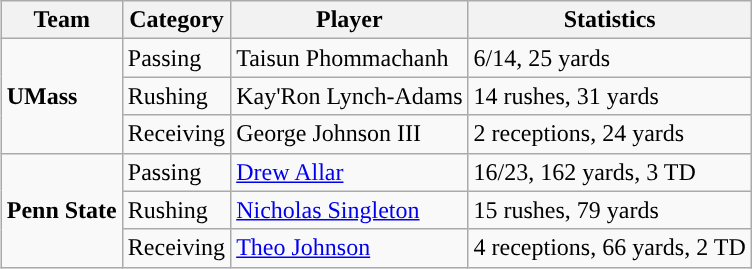<table class="wikitable" style="float: right;">
<tr>
<th>Team</th>
<th>Category</th>
<th>Player</th>
<th>Statistics</th>
</tr>
<tr>
<td rowspan=3><strong>UMass</strong></td>
<td>Passing</td>
<td>Taisun Phommachanh</td>
<td>6/14, 25 yards</td>
</tr>
<tr>
<td>Rushing</td>
<td>Kay'Ron Lynch-Adams</td>
<td>14 rushes, 31 yards</td>
</tr>
<tr>
<td>Receiving</td>
<td>George Johnson III</td>
<td>2 receptions, 24 yards</td>
</tr>
<tr>
<td rowspan=3><strong>Penn State</strong></td>
<td>Passing</td>
<td><a href='#'>Drew Allar</a></td>
<td>16/23, 162 yards, 3 TD</td>
</tr>
<tr>
<td>Rushing</td>
<td><a href='#'>Nicholas Singleton</a></td>
<td>15 rushes, 79 yards</td>
</tr>
<tr>
<td>Receiving</td>
<td><a href='#'>Theo Johnson</a></td>
<td>4 receptions, 66 yards, 2 TD</td>
</tr>
</table>
